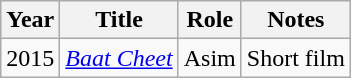<table class="wikitable">
<tr>
<th>Year</th>
<th>Title</th>
<th>Role</th>
<th>Notes</th>
</tr>
<tr>
<td>2015</td>
<td><em><a href='#'>Baat Cheet</a></em></td>
<td>Asim</td>
<td>Short film</td>
</tr>
</table>
